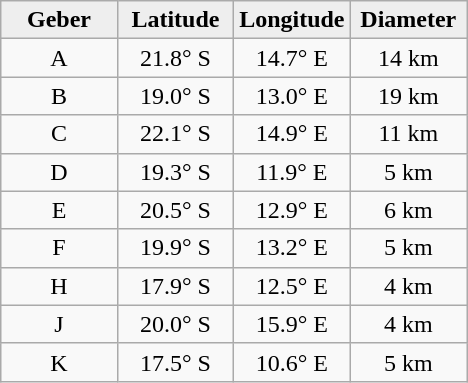<table class="wikitable">
<tr>
<th width="25%" style="background:#eeeeee;">Geber</th>
<th width="25%" style="background:#eeeeee;">Latitude</th>
<th width="25%" style="background:#eeeeee;">Longitude</th>
<th width="25%" style="background:#eeeeee;">Diameter</th>
</tr>
<tr>
<td align="center">A</td>
<td align="center">21.8° S</td>
<td align="center">14.7° E</td>
<td align="center">14 km</td>
</tr>
<tr>
<td align="center">B</td>
<td align="center">19.0° S</td>
<td align="center">13.0° E</td>
<td align="center">19 km</td>
</tr>
<tr>
<td align="center">C</td>
<td align="center">22.1° S</td>
<td align="center">14.9° E</td>
<td align="center">11 km</td>
</tr>
<tr>
<td align="center">D</td>
<td align="center">19.3° S</td>
<td align="center">11.9° E</td>
<td align="center">5 km</td>
</tr>
<tr>
<td align="center">E</td>
<td align="center">20.5° S</td>
<td align="center">12.9° E</td>
<td align="center">6 km</td>
</tr>
<tr>
<td align="center">F</td>
<td align="center">19.9° S</td>
<td align="center">13.2° E</td>
<td align="center">5 km</td>
</tr>
<tr>
<td align="center">H</td>
<td align="center">17.9° S</td>
<td align="center">12.5° E</td>
<td align="center">4 km</td>
</tr>
<tr>
<td align="center">J</td>
<td align="center">20.0° S</td>
<td align="center">15.9° E</td>
<td align="center">4 km</td>
</tr>
<tr>
<td align="center">K</td>
<td align="center">17.5° S</td>
<td align="center">10.6° E</td>
<td align="center">5 km</td>
</tr>
</table>
